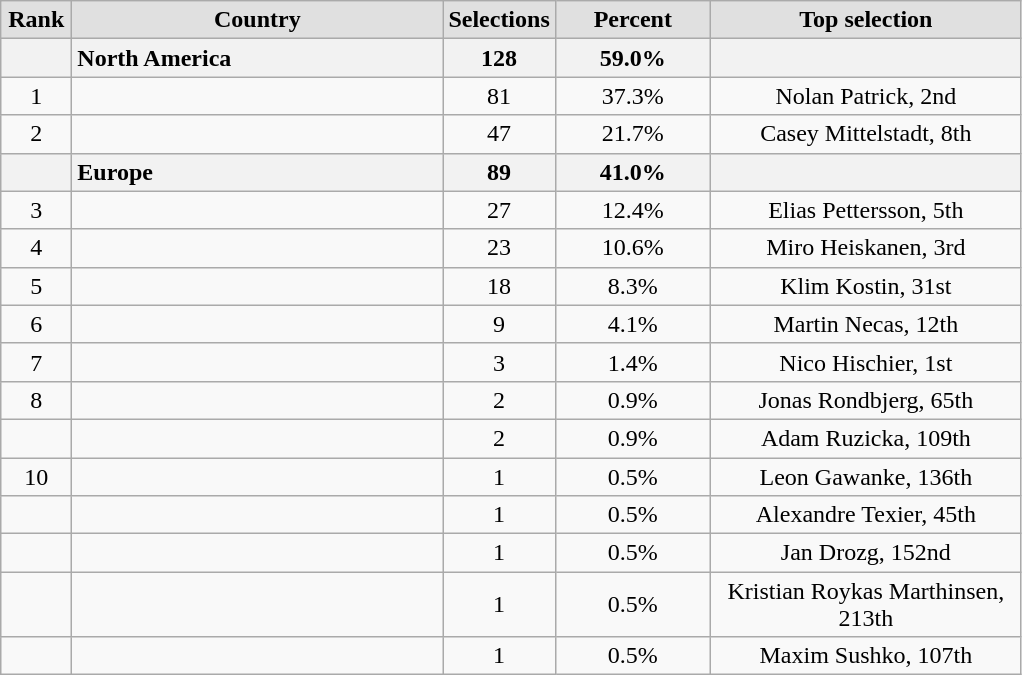<table class="wikitable" style="text-align: center">
<tr>
<th style="background:#e0e0e0; width:2.5em;">Rank</th>
<th style="background:#e0e0e0; width:15em;">Country</th>
<th style="background:#e0e0e0; width:4em;">Selections</th>
<th style="background:#e0e0e0; width:6em;">Percent</th>
<th style="background:#e0e0e0; width:12.5em;">Top selection</th>
</tr>
<tr>
<th></th>
<th style="text-align:left;">North America</th>
<th>128</th>
<th>59.0%</th>
<th></th>
</tr>
<tr>
<td>1</td>
<td style="text-align:left;"></td>
<td>81</td>
<td>37.3%</td>
<td>Nolan Patrick, 2nd</td>
</tr>
<tr>
<td>2</td>
<td style="text-align:left;"></td>
<td>47</td>
<td>21.7%</td>
<td>Casey Mittelstadt, 8th</td>
</tr>
<tr>
<th></th>
<th style="text-align:left;">Europe</th>
<th>89</th>
<th>41.0%</th>
<th></th>
</tr>
<tr>
<td>3</td>
<td style="text-align:left;"></td>
<td>27</td>
<td>12.4%</td>
<td>Elias Pettersson, 5th</td>
</tr>
<tr>
<td>4</td>
<td style="text-align:left;"></td>
<td>23</td>
<td>10.6%</td>
<td>Miro Heiskanen, 3rd</td>
</tr>
<tr>
<td>5</td>
<td style="text-align:left;"></td>
<td>18</td>
<td>8.3%</td>
<td>Klim Kostin, 31st</td>
</tr>
<tr>
<td>6</td>
<td style="text-align:left;"></td>
<td>9</td>
<td>4.1%</td>
<td>Martin Necas, 12th</td>
</tr>
<tr>
<td>7</td>
<td style="text-align:left;"></td>
<td>3</td>
<td>1.4%</td>
<td>Nico Hischier, 1st</td>
</tr>
<tr>
<td>8</td>
<td style="text-align:left;"></td>
<td>2</td>
<td>0.9%</td>
<td>Jonas Rondbjerg, 65th</td>
</tr>
<tr>
<td></td>
<td style="text-align:left;"></td>
<td>2</td>
<td>0.9%</td>
<td>Adam Ruzicka, 109th</td>
</tr>
<tr>
<td>10</td>
<td style="text-align:left;"></td>
<td>1</td>
<td>0.5%</td>
<td>Leon Gawanke, 136th</td>
</tr>
<tr>
<td></td>
<td style="text-align:left;"></td>
<td>1</td>
<td>0.5%</td>
<td>Alexandre Texier, 45th</td>
</tr>
<tr>
<td></td>
<td style="text-align:left;"></td>
<td>1</td>
<td>0.5%</td>
<td>Jan Drozg, 152nd</td>
</tr>
<tr>
<td></td>
<td style="text-align:left;"></td>
<td>1</td>
<td>0.5%</td>
<td>Kristian Roykas Marthinsen, 213th</td>
</tr>
<tr>
<td></td>
<td style="text-align:left;"></td>
<td>1</td>
<td>0.5%</td>
<td>Maxim Sushko, 107th</td>
</tr>
</table>
